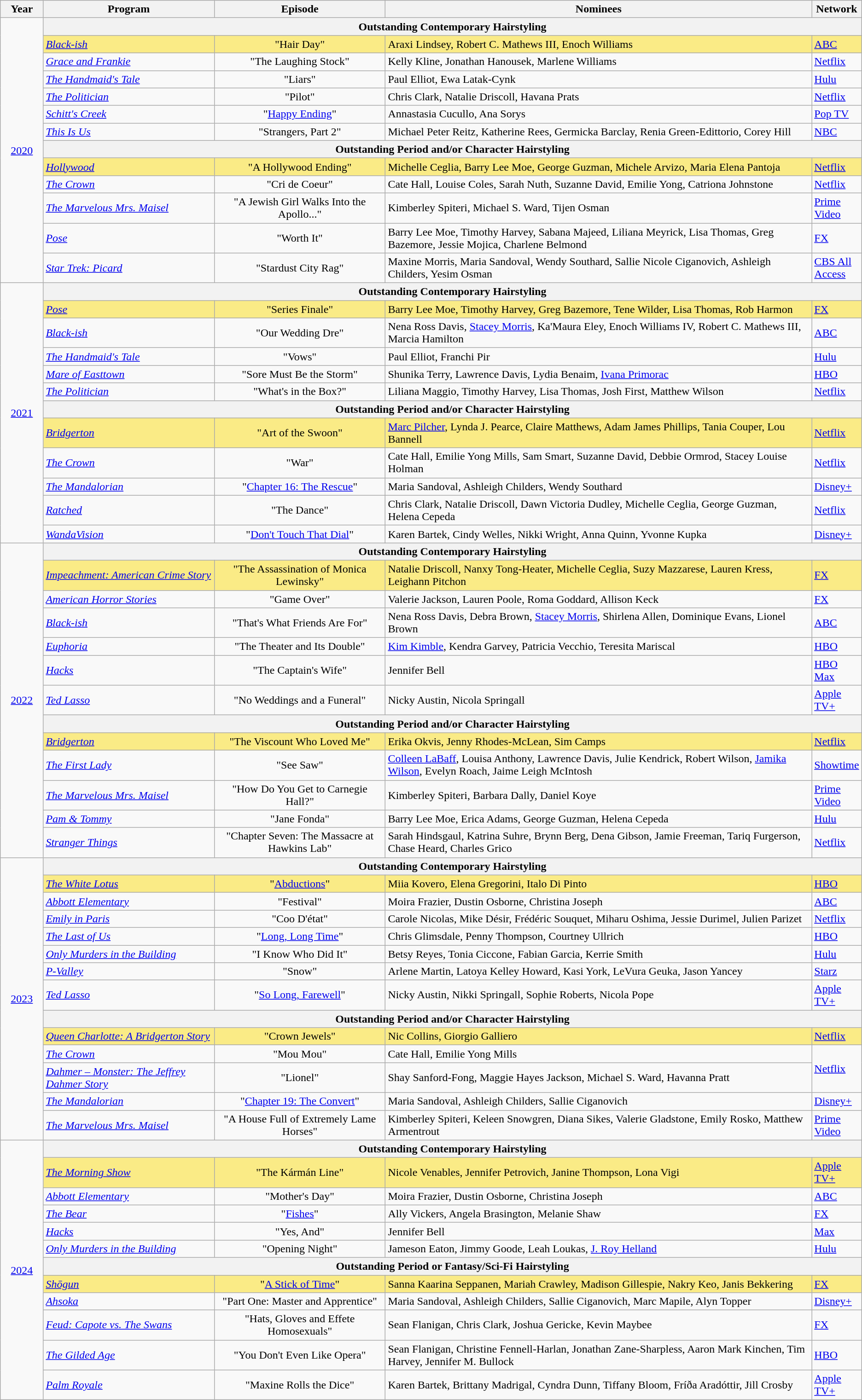<table class="wikitable">
<tr>
<th width="5%">Year</th>
<th width="20%">Program</th>
<th width="20%">Episode</th>
<th width="50%">Nominees</th>
<th width="5%">Network</th>
</tr>
<tr>
<td rowspan=13 style="text-align:center"><a href='#'>2020</a></td>
<th colspan="4">Outstanding Contemporary Hairstyling</th>
</tr>
<tr style="background:#FAEB86;">
<td><em><a href='#'>Black-ish</a></em></td>
<td align=center>"Hair Day"</td>
<td>Araxi Lindsey, Robert C. Mathews III, Enoch Williams</td>
<td><a href='#'>ABC</a></td>
</tr>
<tr>
<td><em><a href='#'>Grace and Frankie</a></em></td>
<td align=center>"The Laughing Stock"</td>
<td>Kelly Kline, Jonathan Hanousek, Marlene Williams</td>
<td><a href='#'>Netflix</a></td>
</tr>
<tr>
<td><em><a href='#'>The Handmaid's Tale</a></em></td>
<td align=center>"Liars"</td>
<td>Paul Elliot, Ewa Latak-Cynk</td>
<td><a href='#'>Hulu</a></td>
</tr>
<tr>
<td><em><a href='#'>The Politician</a></em></td>
<td align=center>"Pilot"</td>
<td>Chris Clark, Natalie Driscoll, Havana Prats</td>
<td><a href='#'>Netflix</a></td>
</tr>
<tr>
<td><em><a href='#'>Schitt's Creek</a></em></td>
<td align=center>"<a href='#'>Happy Ending</a>"</td>
<td>Annastasia Cucullo, Ana Sorys</td>
<td><a href='#'>Pop TV</a></td>
</tr>
<tr>
<td><em><a href='#'>This Is Us</a></em></td>
<td align=center>"Strangers, Part 2"</td>
<td>Michael Peter Reitz, Katherine Rees, Germicka Barclay, Renia Green-Edittorio, Corey Hill</td>
<td><a href='#'>NBC</a></td>
</tr>
<tr>
<th colspan="4">Outstanding Period and/or Character Hairstyling</th>
</tr>
<tr style="background:#FAEB86;">
<td><em><a href='#'>Hollywood</a></em></td>
<td align=center>"A Hollywood Ending"</td>
<td>Michelle Ceglia, Barry Lee Moe, George Guzman, Michele Arvizo, Maria Elena Pantoja</td>
<td><a href='#'>Netflix</a></td>
</tr>
<tr>
<td><em><a href='#'>The Crown</a></em></td>
<td align=center>"Cri de Coeur"</td>
<td>Cate Hall, Louise Coles, Sarah Nuth, Suzanne David, Emilie Yong, Catriona Johnstone</td>
<td><a href='#'>Netflix</a></td>
</tr>
<tr>
<td><em><a href='#'>The Marvelous Mrs. Maisel</a></em></td>
<td align=center>"A Jewish Girl Walks Into the Apollo..."</td>
<td>Kimberley Spiteri, Michael S. Ward, Tijen Osman</td>
<td><a href='#'>Prime Video</a></td>
</tr>
<tr>
<td><em><a href='#'>Pose</a></em></td>
<td align=center>"Worth It"</td>
<td>Barry Lee Moe, Timothy Harvey, Sabana Majeed, Liliana Meyrick, Lisa Thomas, Greg Bazemore, Jessie Mojica, Charlene Belmond</td>
<td><a href='#'>FX</a></td>
</tr>
<tr>
<td><em><a href='#'>Star Trek: Picard</a></em></td>
<td align=center>"Stardust City Rag"</td>
<td>Maxine Morris, Maria Sandoval, Wendy Southard, Sallie Nicole Ciganovich, Ashleigh Childers, Yesim Osman</td>
<td><a href='#'>CBS All Access</a></td>
</tr>
<tr>
<td rowspan=12 style="text-align:center"><a href='#'>2021</a></td>
<th colspan="4">Outstanding Contemporary Hairstyling</th>
</tr>
<tr style="background:#FAEB86;">
<td><em><a href='#'>Pose</a></em></td>
<td align=center>"Series Finale"</td>
<td>Barry Lee Moe, Timothy Harvey, Greg Bazemore, Tene Wilder, Lisa Thomas, Rob Harmon</td>
<td><a href='#'>FX</a></td>
</tr>
<tr>
<td><em><a href='#'>Black-ish</a></em></td>
<td align=center>"Our Wedding Dre"</td>
<td>Nena Ross Davis, <a href='#'>Stacey Morris</a>, Ka'Maura Eley, Enoch Williams IV, Robert C. Mathews III, Marcia Hamilton</td>
<td><a href='#'>ABC</a></td>
</tr>
<tr>
<td><em><a href='#'>The Handmaid's Tale</a></em></td>
<td align=center>"Vows"</td>
<td>Paul Elliot, Franchi Pir</td>
<td><a href='#'>Hulu</a></td>
</tr>
<tr>
<td><em><a href='#'>Mare of Easttown</a></em></td>
<td align=center>"Sore Must Be the Storm"</td>
<td>Shunika Terry, Lawrence Davis, Lydia Benaim, <a href='#'>Ivana Primorac</a></td>
<td><a href='#'>HBO</a></td>
</tr>
<tr>
<td><em><a href='#'>The Politician</a></em></td>
<td align=center>"What's in the Box?"</td>
<td>Liliana Maggio, Timothy Harvey, Lisa Thomas, Josh First, Matthew Wilson</td>
<td><a href='#'>Netflix</a></td>
</tr>
<tr>
<th colspan="4">Outstanding Period and/or Character Hairstyling</th>
</tr>
<tr style="background:#FAEB86;">
<td><em><a href='#'>Bridgerton</a></em></td>
<td align=center>"Art of the Swoon"</td>
<td><a href='#'>Marc Pilcher</a>, Lynda J. Pearce, Claire Matthews, Adam James Phillips, Tania Couper, Lou Bannell</td>
<td><a href='#'>Netflix</a></td>
</tr>
<tr>
<td><em><a href='#'>The Crown</a></em></td>
<td align=center>"War"</td>
<td>Cate Hall, Emilie Yong Mills, Sam Smart, Suzanne David, Debbie Ormrod, Stacey Louise Holman</td>
<td><a href='#'>Netflix</a></td>
</tr>
<tr>
<td><em><a href='#'>The Mandalorian</a></em></td>
<td align=center>"<a href='#'>Chapter 16: The Rescue</a>"</td>
<td>Maria Sandoval, Ashleigh Childers, Wendy Southard</td>
<td><a href='#'>Disney+</a></td>
</tr>
<tr>
<td><em><a href='#'>Ratched</a></em></td>
<td align=center>"The Dance"</td>
<td>Chris Clark, Natalie Driscoll, Dawn Victoria Dudley, Michelle Ceglia, George Guzman, Helena Cepeda</td>
<td><a href='#'>Netflix</a></td>
</tr>
<tr>
<td><em><a href='#'>WandaVision</a></em></td>
<td align=center>"<a href='#'>Don't Touch That Dial</a>"</td>
<td>Karen Bartek, Cindy Welles, Nikki Wright, Anna Quinn, Yvonne Kupka</td>
<td><a href='#'>Disney+</a></td>
</tr>
<tr>
<td rowspan=13 style="text-align:center"><a href='#'>2022</a></td>
<th colspan="4">Outstanding Contemporary Hairstyling</th>
</tr>
<tr style="background:#FAEB86;">
<td><em><a href='#'>Impeachment: American Crime Story</a></em></td>
<td align=center>"The Assassination of Monica Lewinsky"</td>
<td>Natalie Driscoll, Nanxy Tong-Heater, Michelle Ceglia, Suzy Mazzarese, Lauren Kress, Leighann Pitchon</td>
<td><a href='#'>FX</a></td>
</tr>
<tr>
<td><em><a href='#'>American Horror Stories</a></em></td>
<td align=center>"Game Over"</td>
<td>Valerie Jackson, Lauren Poole, Roma Goddard, Allison Keck</td>
<td><a href='#'>FX</a></td>
</tr>
<tr>
<td><em><a href='#'>Black-ish</a></em></td>
<td align=center>"That's What Friends Are For"</td>
<td>Nena Ross Davis, Debra Brown, <a href='#'>Stacey Morris</a>, Shirlena Allen, Dominique Evans, Lionel Brown</td>
<td><a href='#'>ABC</a></td>
</tr>
<tr>
<td><em><a href='#'>Euphoria</a></em></td>
<td align=center>"The Theater and Its Double"</td>
<td><a href='#'>Kim Kimble</a>, Kendra Garvey, Patricia Vecchio, Teresita Mariscal</td>
<td><a href='#'>HBO</a></td>
</tr>
<tr>
<td><em><a href='#'>Hacks</a></em></td>
<td align=center>"The Captain's Wife"</td>
<td>Jennifer Bell</td>
<td><a href='#'>HBO Max</a></td>
</tr>
<tr>
<td><em><a href='#'>Ted Lasso</a></em></td>
<td align=center>"No Weddings and a Funeral"</td>
<td>Nicky Austin, Nicola Springall</td>
<td><a href='#'>Apple TV+</a></td>
</tr>
<tr>
<th colspan="4">Outstanding Period and/or Character Hairstyling</th>
</tr>
<tr style="background:#FAEB86;">
<td><em><a href='#'>Bridgerton</a></em></td>
<td align=center>"The Viscount Who Loved Me"</td>
<td>Erika Okvis, Jenny Rhodes-McLean, Sim Camps</td>
<td><a href='#'>Netflix</a></td>
</tr>
<tr>
<td><em><a href='#'>The First Lady</a></em></td>
<td align=center>"See Saw"</td>
<td><a href='#'>Colleen LaBaff</a>, Louisa Anthony, Lawrence Davis, Julie Kendrick, Robert Wilson, <a href='#'>Jamika Wilson</a>, Evelyn Roach, Jaime Leigh McIntosh</td>
<td><a href='#'>Showtime</a></td>
</tr>
<tr>
<td><em><a href='#'>The Marvelous Mrs. Maisel</a></em></td>
<td align=center>"How Do You Get to Carnegie Hall?"</td>
<td>Kimberley Spiteri, Barbara Dally, Daniel Koye</td>
<td><a href='#'>Prime Video</a></td>
</tr>
<tr>
<td><em><a href='#'>Pam & Tommy</a></em></td>
<td align=center>"Jane Fonda"</td>
<td>Barry Lee Moe, Erica Adams, George Guzman, Helena Cepeda</td>
<td><a href='#'>Hulu</a></td>
</tr>
<tr>
<td><em><a href='#'>Stranger Things</a></em></td>
<td align=center>"Chapter Seven: The Massacre at Hawkins Lab"</td>
<td>Sarah Hindsgaul, Katrina Suhre, Brynn Berg, Dena Gibson, Jamie Freeman, Tariq Furgerson, Chase Heard, Charles Grico</td>
<td><a href='#'>Netflix</a></td>
</tr>
<tr>
<td rowspan=14 style="text-align:center"><a href='#'>2023</a></td>
<th colspan="4">Outstanding Contemporary Hairstyling</th>
</tr>
<tr style="background:#FAEB86;">
<td><em><a href='#'>The White Lotus</a></em></td>
<td align=center>"<a href='#'>Abductions</a>"</td>
<td>Miia Kovero, Elena Gregorini, Italo Di Pinto</td>
<td><a href='#'>HBO</a></td>
</tr>
<tr>
<td><em><a href='#'>Abbott Elementary</a></em></td>
<td align=center>"Festival"</td>
<td>Moira Frazier, Dustin Osborne, Christina Joseph</td>
<td><a href='#'>ABC</a></td>
</tr>
<tr>
<td><em><a href='#'>Emily in Paris</a></em></td>
<td align=center>"Coo D'état"</td>
<td>Carole Nicolas, Mike Désir, Frédéric Souquet, Miharu Oshima, Jessie Durimel, Julien Parizet</td>
<td><a href='#'>Netflix</a></td>
</tr>
<tr>
<td><em><a href='#'>The Last of Us</a></em></td>
<td align=center>"<a href='#'>Long, Long Time</a>"</td>
<td>Chris Glimsdale, Penny Thompson, Courtney Ullrich</td>
<td><a href='#'>HBO</a></td>
</tr>
<tr>
<td><em><a href='#'>Only Murders in the Building</a></em></td>
<td align=center>"I Know Who Did It"</td>
<td>Betsy Reyes, Tonia Ciccone, Fabian Garcia, Kerrie Smith</td>
<td><a href='#'>Hulu</a></td>
</tr>
<tr>
<td><em><a href='#'>P-Valley</a></em></td>
<td align=center>"Snow"</td>
<td>Arlene Martin, Latoya Kelley Howard, Kasi York, LeVura Geuka, Jason Yancey</td>
<td><a href='#'>Starz</a></td>
</tr>
<tr>
<td><em><a href='#'>Ted Lasso</a></em></td>
<td align=center>"<a href='#'>So Long, Farewell</a>"</td>
<td>Nicky Austin, Nikki Springall, Sophie Roberts, Nicola Pope</td>
<td><a href='#'>Apple TV+</a></td>
</tr>
<tr>
<th colspan="4">Outstanding Period and/or Character Hairstyling</th>
</tr>
<tr style="background:#FAEB86;">
<td><em><a href='#'>Queen Charlotte: A Bridgerton Story</a></em></td>
<td align=center>"Crown Jewels"</td>
<td>Nic Collins, Giorgio Galliero</td>
<td><a href='#'>Netflix</a></td>
</tr>
<tr>
<td><em><a href='#'>The Crown</a></em></td>
<td align=center>"Mou Mou"</td>
<td>Cate Hall, Emilie Yong Mills</td>
<td rowspan="2"><a href='#'>Netflix</a></td>
</tr>
<tr>
<td><em><a href='#'>Dahmer – Monster: The Jeffrey Dahmer Story</a></em></td>
<td align=center>"Lionel"</td>
<td>Shay Sanford-Fong, Maggie Hayes Jackson, Michael S. Ward, Havanna Pratt</td>
</tr>
<tr>
<td><em><a href='#'>The Mandalorian</a></em></td>
<td align=center>"<a href='#'>Chapter 19: The Convert</a>"</td>
<td>Maria Sandoval, Ashleigh Childers, Sallie Ciganovich</td>
<td><a href='#'>Disney+</a></td>
</tr>
<tr>
<td><em><a href='#'>The Marvelous Mrs. Maisel</a></em></td>
<td align=center>"A House Full of Extremely Lame Horses"</td>
<td>Kimberley Spiteri, Keleen Snowgren, Diana Sikes, Valerie Gladstone, Emily Rosko, Matthew Armentrout</td>
<td><a href='#'>Prime Video</a></td>
</tr>
<tr>
<td rowspan=12 style="text-align:center"><a href='#'>2024</a></td>
<th colspan="4">Outstanding Contemporary Hairstyling</th>
</tr>
<tr style="background:#FAEB86;">
<td><em><a href='#'>The Morning Show</a></em></td>
<td align=center>"The Kármán Line"</td>
<td>Nicole Venables, Jennifer Petrovich, Janine Thompson, Lona Vigi</td>
<td><a href='#'>Apple TV+</a></td>
</tr>
<tr>
<td><em><a href='#'>Abbott Elementary</a></em></td>
<td align=center>"Mother's Day"</td>
<td>Moira Frazier, Dustin Osborne, Christina Joseph</td>
<td><a href='#'>ABC</a></td>
</tr>
<tr>
<td><em><a href='#'>The Bear</a></em></td>
<td align=center>"<a href='#'>Fishes</a>"</td>
<td>Ally Vickers, Angela Brasington, Melanie Shaw</td>
<td><a href='#'>FX</a></td>
</tr>
<tr>
<td><em><a href='#'>Hacks</a></em></td>
<td align=center>"Yes, And"</td>
<td>Jennifer Bell</td>
<td><a href='#'>Max</a></td>
</tr>
<tr>
<td><em><a href='#'>Only Murders in the Building</a></em></td>
<td align=center>"Opening Night"</td>
<td>Jameson Eaton, Jimmy Goode, Leah Loukas, <a href='#'>J. Roy Helland</a></td>
<td><a href='#'>Hulu</a></td>
</tr>
<tr>
<th colspan="4">Outstanding Period or Fantasy/Sci-Fi Hairstyling</th>
</tr>
<tr style="background:#FAEB86;">
<td><em><a href='#'>Shōgun</a></em></td>
<td align=center>"<a href='#'>A Stick of Time</a>"</td>
<td>Sanna Kaarina Seppanen, Mariah Crawley, Madison Gillespie, Nakry Keo, Janis Bekkering</td>
<td><a href='#'>FX</a></td>
</tr>
<tr>
<td><em><a href='#'>Ahsoka</a></em></td>
<td align=center>"Part One: Master and Apprentice"</td>
<td>Maria Sandoval, Ashleigh Childers, Sallie Ciganovich, Marc Mapile, Alyn Topper</td>
<td><a href='#'>Disney+</a></td>
</tr>
<tr>
<td><em><a href='#'>Feud: Capote vs. The Swans</a></em></td>
<td align=center>"Hats, Gloves and Effete Homosexuals"</td>
<td>Sean Flanigan, Chris Clark, Joshua Gericke, Kevin Maybee</td>
<td><a href='#'>FX</a></td>
</tr>
<tr>
<td><em><a href='#'>The Gilded Age</a></em></td>
<td align=center>"You Don't Even Like Opera"</td>
<td>Sean Flanigan, Christine Fennell-Harlan, Jonathan Zane-Sharpless, Aaron Mark Kinchen, Tim Harvey, Jennifer M. Bullock</td>
<td><a href='#'>HBO</a></td>
</tr>
<tr>
<td><em><a href='#'>Palm Royale</a></em></td>
<td align=center>"Maxine Rolls the Dice"</td>
<td>Karen Bartek, Brittany Madrigal, Cyndra Dunn, Tiffany Bloom, Fríða Aradóttir, Jill Crosby</td>
<td><a href='#'>Apple TV+</a></td>
</tr>
</table>
